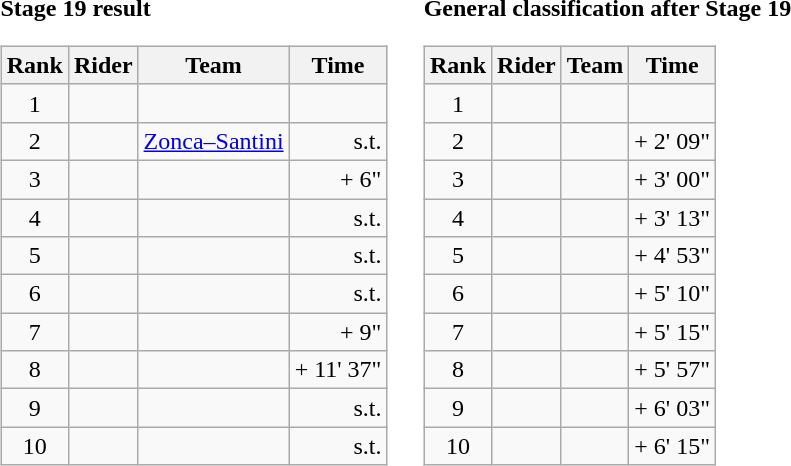<table>
<tr>
<td><strong>Stage 19 result</strong><br><table class="wikitable">
<tr>
<th scope="col">Rank</th>
<th scope="col">Rider</th>
<th scope="col">Team</th>
<th scope="col">Time</th>
</tr>
<tr>
<td style="text-align:center;">1</td>
<td></td>
<td></td>
<td style="text-align:right;"></td>
</tr>
<tr>
<td style="text-align:center;">2</td>
<td></td>
<td><a href='#'>Zonca–Santini</a></td>
<td style="text-align:right;">s.t.</td>
</tr>
<tr>
<td style="text-align:center;">3</td>
<td></td>
<td></td>
<td style="text-align:right;">+ 6"</td>
</tr>
<tr>
<td style="text-align:center;">4</td>
<td></td>
<td></td>
<td style="text-align:right;">s.t.</td>
</tr>
<tr>
<td style="text-align:center;">5</td>
<td></td>
<td></td>
<td style="text-align:right;">s.t.</td>
</tr>
<tr>
<td style="text-align:center;">6</td>
<td></td>
<td></td>
<td style="text-align:right;">s.t.</td>
</tr>
<tr>
<td style="text-align:center;">7</td>
<td></td>
<td></td>
<td style="text-align:right;">+ 9"</td>
</tr>
<tr>
<td style="text-align:center;">8</td>
<td></td>
<td></td>
<td style="text-align:right;">+ 11' 37"</td>
</tr>
<tr>
<td style="text-align:center;">9</td>
<td></td>
<td></td>
<td style="text-align:right;">s.t.</td>
</tr>
<tr>
<td style="text-align:center;">10</td>
<td></td>
<td></td>
<td style="text-align:right;">s.t.</td>
</tr>
</table>
</td>
<td></td>
<td><strong>General classification after Stage 19</strong><br><table class="wikitable">
<tr>
<th scope="col">Rank</th>
<th scope="col">Rider</th>
<th scope="col">Team</th>
<th scope="col">Time</th>
</tr>
<tr>
<td style="text-align:center;">1</td>
<td></td>
<td></td>
<td style="text-align:right;"></td>
</tr>
<tr>
<td style="text-align:center;">2</td>
<td></td>
<td></td>
<td style="text-align:right;">+ 2' 09"</td>
</tr>
<tr>
<td style="text-align:center;">3</td>
<td></td>
<td></td>
<td style="text-align:right;">+ 3' 00"</td>
</tr>
<tr>
<td style="text-align:center;">4</td>
<td></td>
<td></td>
<td style="text-align:right;">+ 3' 13"</td>
</tr>
<tr>
<td style="text-align:center;">5</td>
<td></td>
<td></td>
<td style="text-align:right;">+ 4' 53"</td>
</tr>
<tr>
<td style="text-align:center;">6</td>
<td></td>
<td></td>
<td style="text-align:right;">+ 5' 10"</td>
</tr>
<tr>
<td style="text-align:center;">7</td>
<td></td>
<td></td>
<td style="text-align:right;">+ 5' 15"</td>
</tr>
<tr>
<td style="text-align:center;">8</td>
<td></td>
<td></td>
<td style="text-align:right;">+ 5' 57"</td>
</tr>
<tr>
<td style="text-align:center;">9</td>
<td></td>
<td></td>
<td style="text-align:right;">+ 6' 03"</td>
</tr>
<tr>
<td style="text-align:center;">10</td>
<td></td>
<td></td>
<td style="text-align:right;">+ 6' 15"</td>
</tr>
</table>
</td>
</tr>
</table>
